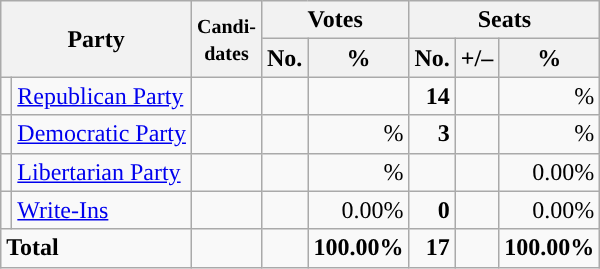<table class="wikitable" style="font-size:100%; text-align:right;">
<tr>
<th colspan=2 rowspan=2>Party</th>
<th rowspan=2><small>Candi-<br>dates</small></th>
<th colspan=2>Votes</th>
<th colspan=3>Seats</th>
</tr>
<tr>
<th>No.</th>
<th>%</th>
<th>No.</th>
<th>+/–</th>
<th>%</th>
</tr>
<tr>
<td style="background:"></td>
<td align=left><a href='#'>Republican Party</a></td>
<td></td>
<td></td>
<td></td>
<td><strong>14</strong></td>
<td></td>
<td>%</td>
</tr>
<tr>
<td style="background:"></td>
<td align=left><a href='#'>Democratic Party</a></td>
<td></td>
<td></td>
<td>%</td>
<td><strong>3</strong></td>
<td></td>
<td>%</td>
</tr>
<tr>
<td style="background:"></td>
<td align=left><a href='#'>Libertarian Party</a></td>
<td></td>
<td></td>
<td>%</td>
<td></td>
<td></td>
<td>0.00%</td>
</tr>
<tr>
<td style="background:"></td>
<td align=left><a href='#'>Write-Ins</a></td>
<td></td>
<td></td>
<td>0.00%</td>
<td><strong>0</strong></td>
<td></td>
<td>0.00%</td>
</tr>
<tr style="font-weight:bold">
<td colspan=2 align=left>Total</td>
<td></td>
<td></td>
<td>100.00%</td>
<td>17</td>
<td></td>
<td>100.00%</td>
</tr>
</table>
